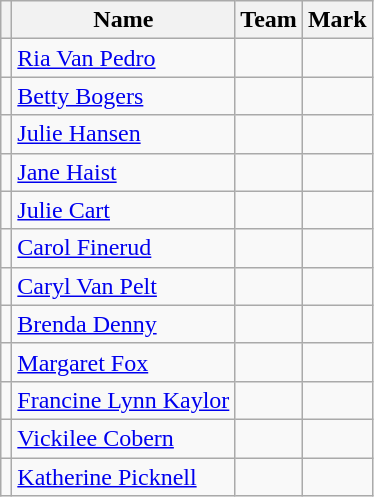<table class=wikitable>
<tr>
<th></th>
<th>Name</th>
<th>Team</th>
<th>Mark</th>
</tr>
<tr>
<td></td>
<td><a href='#'>Ria Van Pedro</a></td>
<td></td>
<td></td>
</tr>
<tr>
<td></td>
<td><a href='#'>Betty Bogers</a></td>
<td></td>
<td></td>
</tr>
<tr>
<td></td>
<td><a href='#'>Julie Hansen</a></td>
<td></td>
<td></td>
</tr>
<tr>
<td></td>
<td><a href='#'>Jane Haist</a></td>
<td></td>
<td></td>
</tr>
<tr>
<td></td>
<td><a href='#'>Julie Cart</a></td>
<td></td>
<td></td>
</tr>
<tr>
<td></td>
<td><a href='#'>Carol Finerud</a></td>
<td></td>
<td></td>
</tr>
<tr>
<td></td>
<td><a href='#'>Caryl Van Pelt</a></td>
<td></td>
<td></td>
</tr>
<tr>
<td></td>
<td><a href='#'>Brenda Denny</a></td>
<td></td>
<td></td>
</tr>
<tr>
<td></td>
<td><a href='#'>Margaret Fox</a></td>
<td></td>
<td></td>
</tr>
<tr>
<td></td>
<td><a href='#'>Francine Lynn Kaylor</a></td>
<td></td>
<td></td>
</tr>
<tr>
<td></td>
<td><a href='#'>Vickilee Cobern</a></td>
<td></td>
<td></td>
</tr>
<tr>
<td></td>
<td><a href='#'>Katherine Picknell</a></td>
<td></td>
<td></td>
</tr>
</table>
